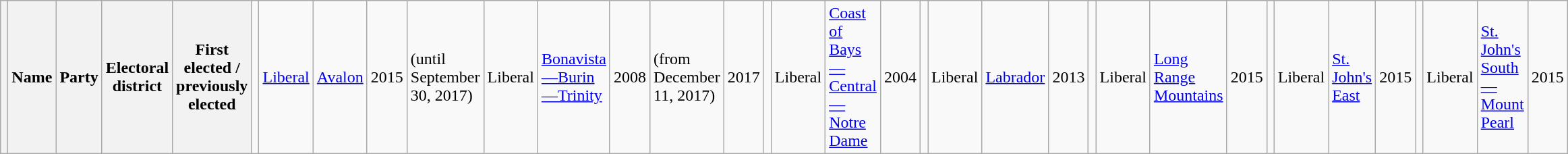<table class="wikitable sortable">
<tr>
<th></th>
<th>Name</th>
<th>Party</th>
<th>Electoral district</th>
<th>First elected / previously elected<br></th>
<td></td>
<td><a href='#'>Liberal</a></td>
<td><a href='#'>Avalon</a></td>
<td>2015<br></td>
<td><strong></strong> (until September 30, 2017)</td>
<td rowspan="2">Liberal</td>
<td rowspan="2"><a href='#'>Bonavista—Burin—Trinity</a></td>
<td>2008<br></td>
<td> (from December 11, 2017)</td>
<td>2017<br></td>
<td></td>
<td>Liberal</td>
<td><a href='#'>Coast of Bays—Central—Notre Dame</a></td>
<td>2004<br></td>
<td> </td>
<td>Liberal</td>
<td><a href='#'>Labrador</a></td>
<td>2013<br></td>
<td> </td>
<td>Liberal</td>
<td><a href='#'>Long Range Mountains</a></td>
<td>2015<br></td>
<td></td>
<td>Liberal</td>
<td><a href='#'>St. John's East</a></td>
<td>2015<br></td>
<td><strong></strong></td>
<td>Liberal</td>
<td><a href='#'>St. John's South—Mount Pearl</a></td>
<td>2015</td>
</tr>
</table>
